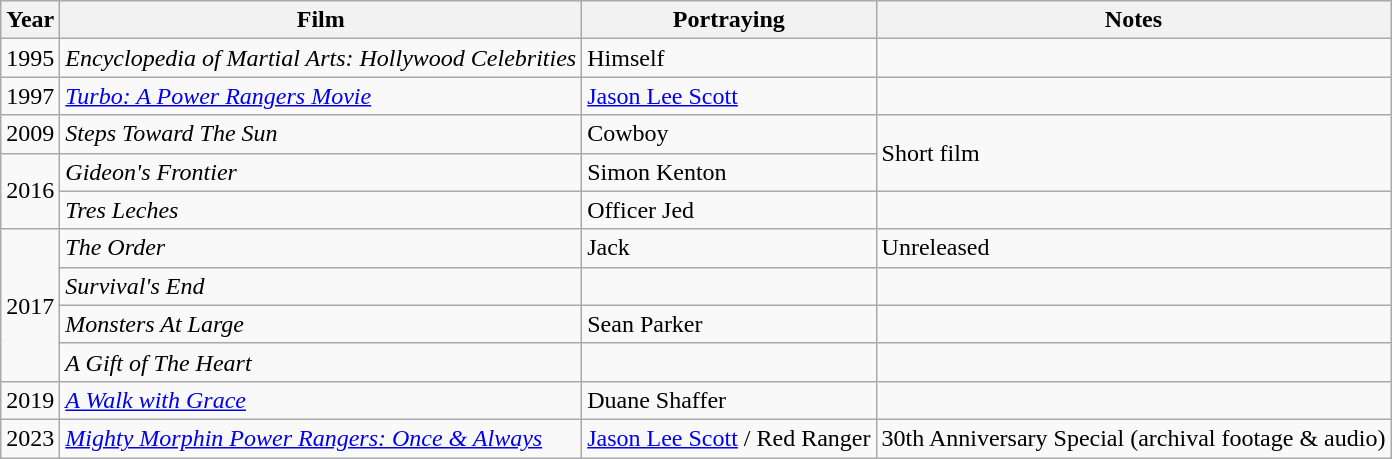<table class=wikitable>
<tr>
<th>Year</th>
<th>Film</th>
<th>Portraying</th>
<th>Notes</th>
</tr>
<tr>
<td>1995</td>
<td><em>Encyclopedia of Martial Arts: Hollywood Celebrities</em></td>
<td>Himself</td>
<td></td>
</tr>
<tr>
<td>1997</td>
<td><em><a href='#'>Turbo: A Power Rangers Movie</a></em></td>
<td><a href='#'>Jason Lee Scott</a></td>
<td></td>
</tr>
<tr>
<td>2009</td>
<td><em>Steps Toward The Sun</em></td>
<td>Cowboy</td>
<td rowspan="2">Short film</td>
</tr>
<tr>
<td rowspan="2">2016</td>
<td><em>Gideon's Frontier</em></td>
<td>Simon Kenton</td>
</tr>
<tr>
<td><em>Tres Leches</em></td>
<td>Officer Jed</td>
<td></td>
</tr>
<tr>
<td rowspan="4">2017</td>
<td><em>The Order</em></td>
<td>Jack</td>
<td>Unreleased</td>
</tr>
<tr>
<td><em>Survival's End</em></td>
<td></td>
<td></td>
</tr>
<tr>
<td><em>Monsters At Large</em></td>
<td>Sean Parker</td>
<td></td>
</tr>
<tr>
<td><em>A Gift of The Heart</em></td>
<td></td>
<td></td>
</tr>
<tr>
<td>2019</td>
<td><em><a href='#'>A Walk with Grace</a></em></td>
<td>Duane Shaffer</td>
<td></td>
</tr>
<tr>
<td>2023</td>
<td><em><a href='#'>Mighty Morphin Power Rangers: Once & Always</a></em></td>
<td><a href='#'>Jason Lee Scott</a> / Red Ranger</td>
<td>30th Anniversary Special (archival footage & audio)</td>
</tr>
</table>
